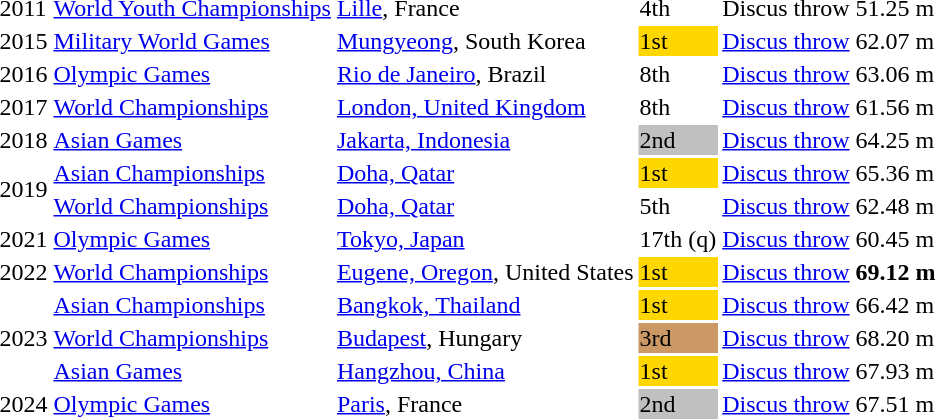<table>
<tr>
<td>2011</td>
<td><a href='#'>World Youth Championships</a></td>
<td><a href='#'>Lille</a>, France</td>
<td>4th</td>
<td>Discus throw</td>
<td>51.25 m</td>
</tr>
<tr>
<td>2015</td>
<td><a href='#'>Military World Games</a></td>
<td><a href='#'>Mungyeong</a>, South Korea</td>
<td bgcolor=gold>1st</td>
<td><a href='#'>Discus throw</a></td>
<td>62.07 m</td>
</tr>
<tr>
<td>2016</td>
<td><a href='#'>Olympic Games</a></td>
<td><a href='#'>Rio de Janeiro</a>, Brazil</td>
<td>8th</td>
<td><a href='#'>Discus throw</a></td>
<td>63.06 m</td>
</tr>
<tr>
<td>2017</td>
<td><a href='#'>World Championships</a></td>
<td><a href='#'>London, United Kingdom</a></td>
<td>8th</td>
<td><a href='#'>Discus throw</a></td>
<td>61.56 m</td>
</tr>
<tr>
<td>2018</td>
<td><a href='#'>Asian Games</a></td>
<td><a href='#'>Jakarta, Indonesia</a></td>
<td bgcolor=silver>2nd</td>
<td><a href='#'>Discus throw</a></td>
<td>64.25 m</td>
</tr>
<tr>
<td rowspan=2>2019</td>
<td><a href='#'>Asian Championships</a></td>
<td><a href='#'>Doha, Qatar</a></td>
<td bgcolor=gold>1st</td>
<td><a href='#'>Discus throw</a></td>
<td>65.36 m</td>
</tr>
<tr>
<td><a href='#'>World Championships</a></td>
<td><a href='#'>Doha, Qatar</a></td>
<td>5th</td>
<td><a href='#'>Discus throw</a></td>
<td>62.48 m</td>
</tr>
<tr>
<td>2021</td>
<td><a href='#'>Olympic Games</a></td>
<td><a href='#'>Tokyo, Japan</a></td>
<td>17th (q)</td>
<td><a href='#'>Discus throw</a></td>
<td>60.45 m</td>
</tr>
<tr>
<td>2022</td>
<td><a href='#'>World Championships</a></td>
<td><a href='#'>Eugene, Oregon</a>, United States</td>
<td bgcolor=gold>1st</td>
<td><a href='#'>Discus throw</a></td>
<td><strong>69.12 m</strong></td>
</tr>
<tr>
<td rowspan=3>2023</td>
<td><a href='#'>Asian  Championships</a></td>
<td><a href='#'>Bangkok, Thailand</a></td>
<td bgcolor=gold>1st</td>
<td><a href='#'>Discus throw</a></td>
<td>66.42 m</td>
</tr>
<tr>
<td><a href='#'>World Championships</a></td>
<td><a href='#'>Budapest</a>, Hungary</td>
<td bgcolor=cc9966>3rd</td>
<td><a href='#'>Discus throw</a></td>
<td>68.20 m</td>
</tr>
<tr>
<td><a href='#'>Asian Games</a></td>
<td><a href='#'>Hangzhou, China</a></td>
<td bgcolor=gold>1st</td>
<td><a href='#'>Discus throw</a></td>
<td>67.93 m</td>
</tr>
<tr>
<td>2024</td>
<td><a href='#'>Olympic Games</a></td>
<td><a href='#'>Paris</a>, France</td>
<td bgcolor=silver>2nd</td>
<td><a href='#'>Discus throw</a></td>
<td>67.51 m</td>
</tr>
</table>
